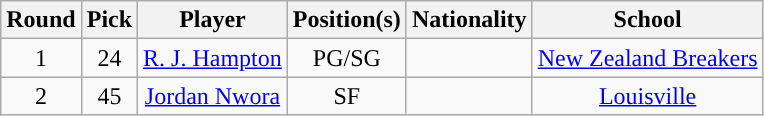<table class="wikitable sortable sortable">
<tr>
<th>Round</th>
<th>Pick</th>
<th>Player</th>
<th>Position(s)</th>
<th>Nationality</th>
<th>School</th>
</tr>
<tr style="text-align: center">
<td>1</td>
<td>24</td>
<td><a href='#'>R. J. Hampton</a></td>
<td>PG/SG</td>
<td></td>
<td><a href='#'>New Zealand Breakers</a></td>
</tr>
<tr style="text-align: center">
<td>2</td>
<td>45</td>
<td><a href='#'>Jordan Nwora</a></td>
<td>SF</td>
<td></td>
<td><a href='#'>Louisville</a></td>
</tr>
</table>
